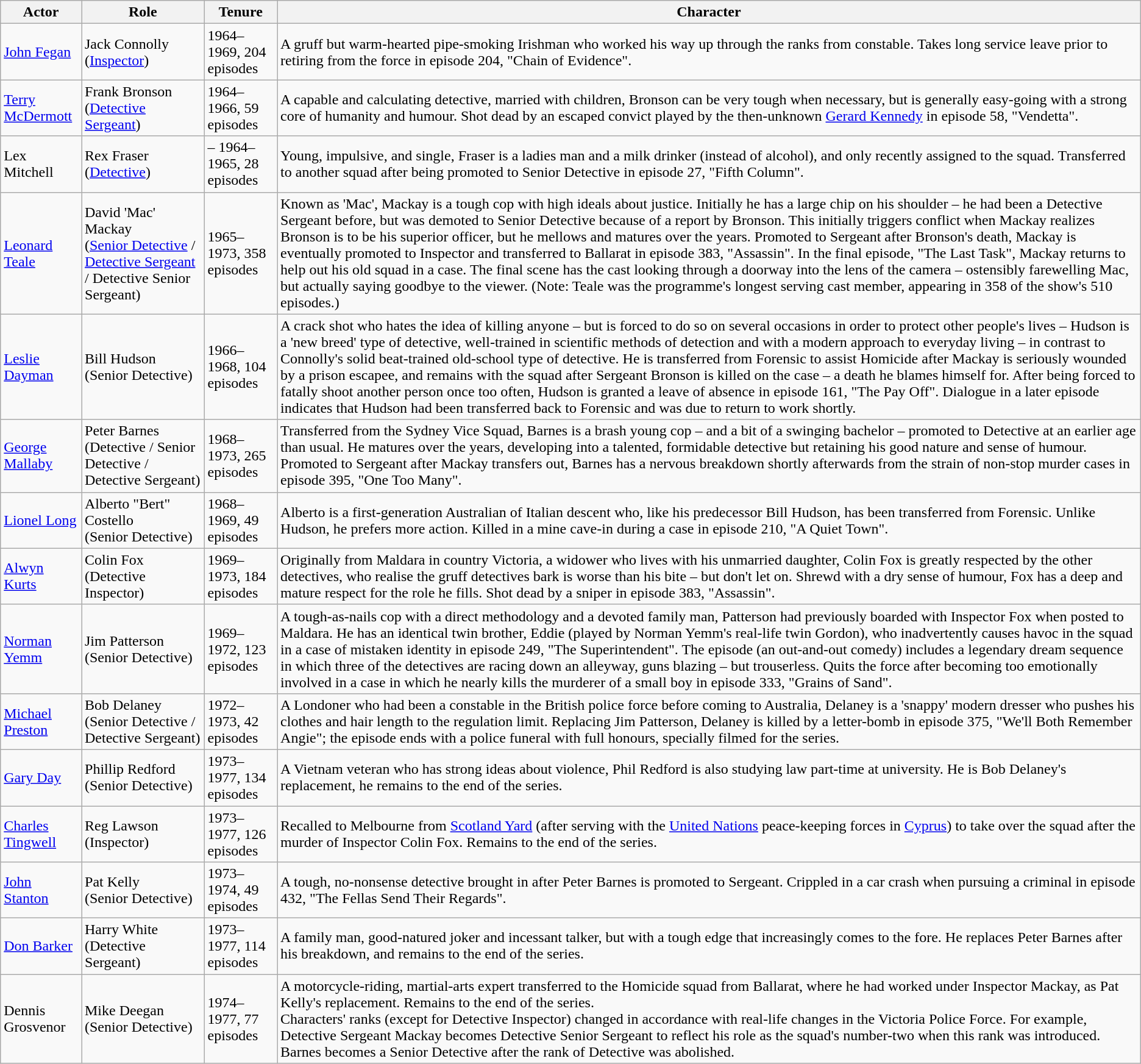<table class="wikitable">
<tr>
<th>Actor</th>
<th>Role</th>
<th>Tenure</th>
<th>Character</th>
</tr>
<tr>
<td><a href='#'>John Fegan</a></td>
<td>Jack Connolly<br>(<a href='#'>Inspector</a>)</td>
<td>1964–1969, 204 episodes</td>
<td>A gruff but warm-hearted pipe-smoking Irishman who worked his way up through the ranks from constable. Takes long service leave prior to retiring from the force in episode 204, "Chain of Evidence".</td>
</tr>
<tr>
<td><a href='#'>Terry McDermott</a></td>
<td>Frank Bronson<br>(<a href='#'>Detective Sergeant</a>)</td>
<td>1964–1966, 59 episodes</td>
<td>A capable and calculating detective, married with children, Bronson can be very tough when necessary, but is generally easy-going with a strong core of humanity and humour. Shot dead by an escaped convict played by the then-unknown <a href='#'>Gerard Kennedy</a> in episode 58, "Vendetta".</td>
</tr>
<tr>
<td>Lex Mitchell</td>
<td>Rex Fraser<br>(<a href='#'>Detective</a>)</td>
<td>– 1964–1965, 28 episodes</td>
<td>Young, impulsive, and single, Fraser is a ladies man and a milk drinker (instead of alcohol), and only recently assigned to the squad. Transferred to another squad after being promoted to Senior Detective in episode 27, "Fifth Column".</td>
</tr>
<tr>
<td><a href='#'>Leonard Teale</a></td>
<td>David 'Mac' Mackay<br>(<a href='#'>Senior Detective</a> / <a href='#'>Detective Sergeant</a> / Detective Senior Sergeant)</td>
<td>1965–1973, 358 episodes</td>
<td>Known as 'Mac', Mackay is a tough cop with high ideals about justice. Initially he has a large chip on his shoulder – he had been a Detective Sergeant before, but was demoted to Senior Detective because of a report by Bronson. This initially triggers conflict when Mackay realizes Bronson is to be his superior officer, but he mellows and matures over the years. Promoted to Sergeant after Bronson's death, Mackay is eventually promoted to Inspector and transferred to Ballarat in episode 383, "Assassin". In the final episode, "The Last Task", Mackay returns to help out his old squad in a case. The final scene has the cast looking through a doorway into the lens of the camera – ostensibly farewelling Mac, but actually saying goodbye to the viewer. (Note: Teale was the programme's longest serving cast member, appearing in 358 of the show's 510 episodes.)</td>
</tr>
<tr>
<td><a href='#'>Leslie Dayman</a></td>
<td>Bill Hudson<br>(Senior Detective)</td>
<td>1966–1968, 104 episodes</td>
<td>A crack shot who hates the idea of killing anyone – but is forced to do so on several occasions in order to protect other people's lives – Hudson is a 'new breed' type of detective, well-trained in scientific methods of detection and with a modern approach to everyday living – in contrast to Connolly's solid beat-trained old-school type of detective. He is transferred from Forensic to assist Homicide after Mackay is seriously wounded by a prison escapee, and remains with the squad after Sergeant Bronson is killed on the case – a death he blames himself for. After being forced to fatally shoot another person once too often, Hudson is granted a leave of absence in episode 161, "The Pay Off". Dialogue in a later episode indicates that Hudson had been transferred back to Forensic and was due to return to work shortly.</td>
</tr>
<tr>
<td><a href='#'>George Mallaby</a></td>
<td>Peter Barnes<br>(Detective / Senior Detective / Detective Sergeant)</td>
<td>1968–1973, 265 episodes</td>
<td>Transferred from the Sydney Vice Squad, Barnes is a brash young cop – and a bit of a swinging bachelor – promoted to Detective at an earlier age than usual. He matures over the years, developing into a talented, formidable detective but retaining his good nature and sense of humour. Promoted to Sergeant after Mackay transfers out, Barnes has a nervous breakdown shortly afterwards from the strain of non-stop murder cases in episode 395, "One Too Many".</td>
</tr>
<tr>
<td><a href='#'>Lionel Long</a></td>
<td>Alberto "Bert" Costello<br>(Senior Detective)</td>
<td>1968–1969, 49 episodes</td>
<td>Alberto is a first-generation Australian of Italian descent who, like his predecessor Bill Hudson, has been transferred from Forensic. Unlike Hudson, he prefers more action. Killed in a mine cave-in during a case in episode 210, "A Quiet Town".</td>
</tr>
<tr>
<td><a href='#'>Alwyn Kurts</a></td>
<td>Colin Fox<br>(Detective Inspector)</td>
<td>1969–1973, 184 episodes</td>
<td>Originally from Maldara in country Victoria, a widower who lives with his unmarried daughter, Colin Fox is greatly respected by the other detectives, who realise the gruff detectives bark is worse than his bite – but don't let on. Shrewd with a dry sense of humour, Fox has a deep and mature respect for the role he fills. Shot dead by a sniper in episode 383, "Assassin".</td>
</tr>
<tr>
<td><a href='#'>Norman Yemm</a></td>
<td>Jim Patterson<br>(Senior Detective)</td>
<td>1969–1972, 123 episodes</td>
<td>A tough-as-nails cop with a direct methodology and a devoted family man, Patterson had previously boarded with Inspector Fox when posted to Maldara. He has an identical twin brother, Eddie (played by Norman Yemm's real-life twin Gordon), who inadvertently causes havoc in the squad in a case of mistaken identity in episode 249, "The Superintendent". The episode (an out-and-out comedy) includes a legendary dream sequence in which three of the detectives are racing down an alleyway, guns blazing – but trouserless. Quits the force after becoming too emotionally involved in a case in which he nearly kills the murderer of a small boy in episode 333, "Grains of Sand".</td>
</tr>
<tr>
<td><a href='#'>Michael Preston</a></td>
<td>Bob Delaney<br>(Senior Detective / Detective Sergeant)</td>
<td>1972–1973, 42 episodes</td>
<td>A Londoner who had been a constable in the British police force before coming to Australia, Delaney is a 'snappy' modern dresser who pushes his clothes and hair length to the regulation limit. Replacing Jim Patterson, Delaney is killed by a letter-bomb in episode 375, "We'll Both Remember Angie"; the episode ends with a police funeral with full honours, specially filmed for the series.</td>
</tr>
<tr>
<td><a href='#'>Gary Day</a></td>
<td>Phillip Redford<br>(Senior Detective)</td>
<td>1973–1977, 134 episodes</td>
<td>A Vietnam veteran who has strong ideas about violence, Phil Redford is also studying law part-time at university. He is Bob Delaney's replacement, he remains to the end of the series.</td>
</tr>
<tr>
<td><a href='#'>Charles Tingwell</a></td>
<td>Reg Lawson<br>(Inspector)</td>
<td>1973–1977, 126 episodes</td>
<td>Recalled to Melbourne from <a href='#'>Scotland Yard</a> (after serving with the <a href='#'>United Nations</a> peace-keeping forces in <a href='#'>Cyprus</a>) to take over the squad after the murder of Inspector Colin Fox. Remains to the end of the series.</td>
</tr>
<tr>
<td><a href='#'>John Stanton</a></td>
<td>Pat Kelly<br>(Senior Detective)</td>
<td>1973–1974, 49 episodes</td>
<td>A tough, no-nonsense detective brought in after Peter Barnes is promoted to Sergeant. Crippled in a car crash when pursuing a criminal in episode 432, "The Fellas Send Their Regards".</td>
</tr>
<tr>
<td><a href='#'>Don Barker</a></td>
<td>Harry White<br>(Detective Sergeant)</td>
<td>1973–1977, 114 episodes</td>
<td>A family man, good-natured joker and incessant talker, but with a tough edge that increasingly comes to the fore. He replaces Peter Barnes after his breakdown, and remains to the end of the series.</td>
</tr>
<tr>
<td>Dennis Grosvenor</td>
<td>Mike Deegan<br>(Senior Detective)</td>
<td>1974–1977, 77 episodes</td>
<td>A motorcycle-riding, martial-arts expert transferred to the Homicide squad from Ballarat, where he had worked under Inspector Mackay, as Pat Kelly's replacement. Remains to the end of the series.<br>Characters' ranks (except for Detective Inspector) changed in accordance with real-life changes in the Victoria Police Force. For example, Detective Sergeant Mackay becomes Detective Senior Sergeant to reflect his role as the squad's number-two when this rank was introduced. Barnes becomes a Senior Detective after the rank of Detective was abolished.</td>
</tr>
</table>
